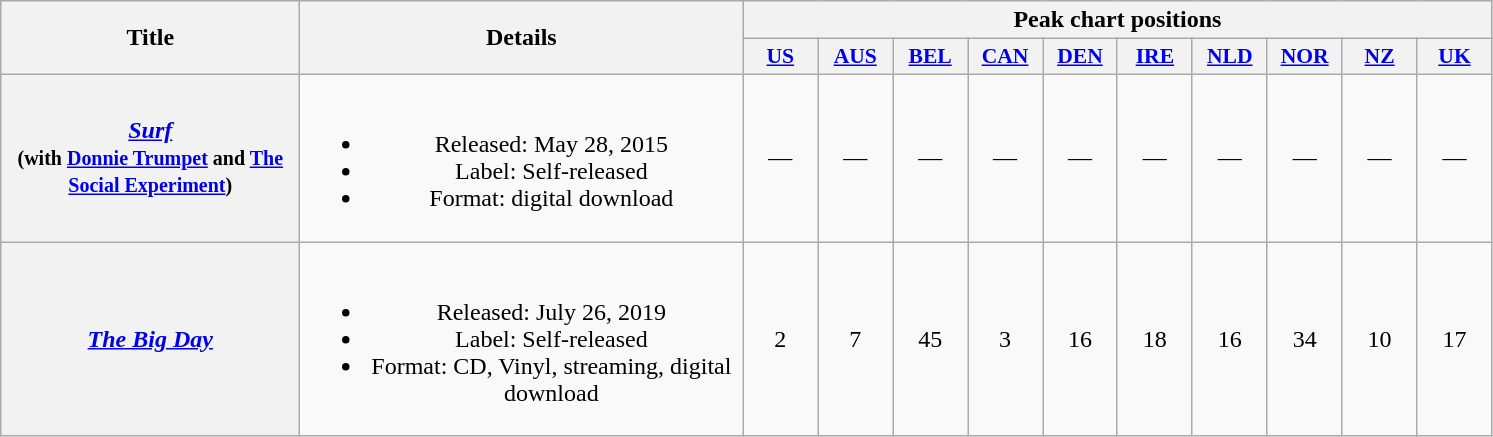<table class="wikitable plainrowheaders" style="text-align:center;">
<tr>
<th scope="col" rowspan="2" style="width:12em;">Title</th>
<th scope="col" rowspan="2" style="width:18em;">Details</th>
<th scope="col" colspan="10">Peak chart positions</th>
</tr>
<tr>
<th scope="col" style="width:3em;font-size:90%;"><a href='#'>US</a><br></th>
<th scope="col" style="width:3em;font-size:90%;"><a href='#'>AUS</a><br></th>
<th scope="col" style="width:3em;font-size:90%;"><a href='#'>BEL</a><br></th>
<th scope="col" style="width:3em;font-size:90%;"><a href='#'>CAN</a><br></th>
<th scope="col" style="width:3em;font-size:90%;"><a href='#'>DEN</a><br></th>
<th scope="col" style="width:3em;font-size:90%;"><a href='#'>IRE</a><br></th>
<th scope="col" style="width:3em;font-size:90%;"><a href='#'>NLD</a><br></th>
<th scope="col" style="width:3em;font-size:90%;"><a href='#'>NOR</a><br></th>
<th scope="col" style="width:3em;font-size:90%;"><a href='#'>NZ</a><br></th>
<th scope="col" style="width:3em;font-size:90%;"><a href='#'>UK</a><br></th>
</tr>
<tr>
<th scope="row"><em><a href='#'>Surf</a></em><br><small>(with <a href='#'>Donnie Trumpet</a> and <a href='#'>The Social Experiment</a>)</small></th>
<td><br><ul><li>Released: May 28, 2015</li><li>Label: Self-released</li><li>Format: digital download</li></ul></td>
<td>—</td>
<td>—</td>
<td>—</td>
<td>—</td>
<td>—</td>
<td>—</td>
<td —>—</td>
<td>—</td>
<td>—</td>
<td —>—</td>
</tr>
<tr>
<th scope="row"><em><a href='#'>The Big Day</a></em></th>
<td><br><ul><li>Released: July 26, 2019</li><li>Label: Self-released</li><li>Format: CD, Vinyl, streaming, digital download</li></ul></td>
<td>2</td>
<td>7</td>
<td>45</td>
<td>3</td>
<td>16</td>
<td>18</td>
<td>16</td>
<td>34</td>
<td>10</td>
<td>17</td>
</tr>
</table>
